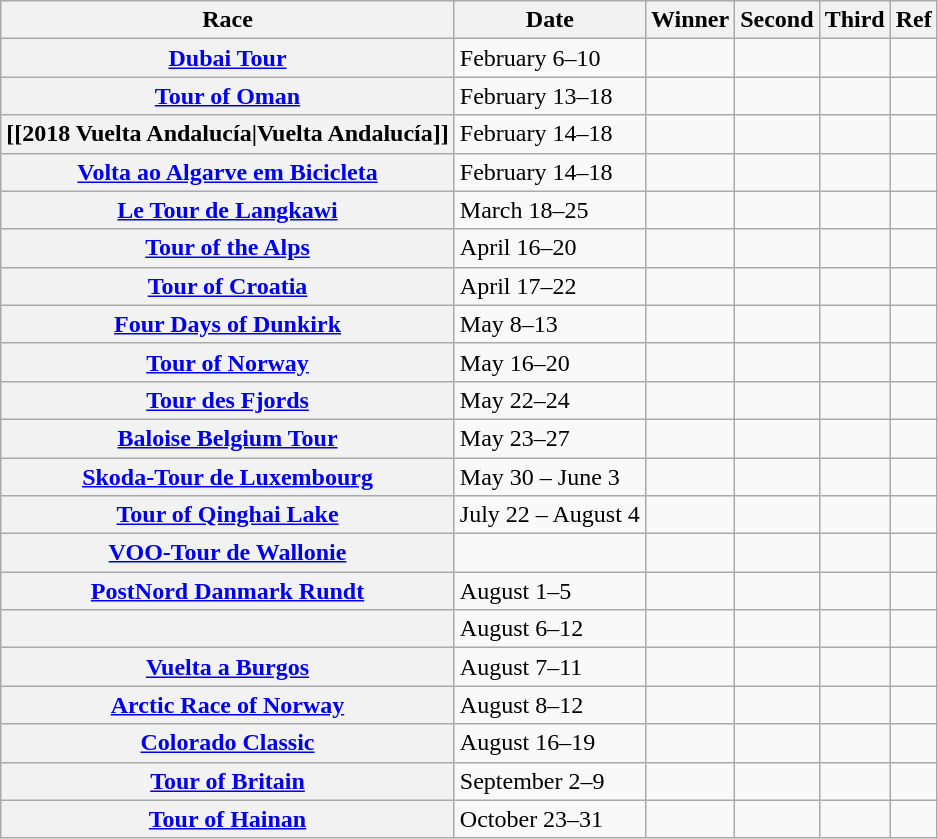<table class="wikitable plainrowheaders">
<tr>
<th>Race</th>
<th>Date</th>
<th>Winner</th>
<th>Second</th>
<th>Third</th>
<th>Ref</th>
</tr>
<tr>
<th scope=row> <a href='#'>Dubai Tour</a></th>
<td>February 6–10</td>
<td></td>
<td></td>
<td></td>
<td></td>
</tr>
<tr>
<th scope=row> <a href='#'>Tour of Oman</a></th>
<td>February 13–18</td>
<td></td>
<td></td>
<td></td>
<td></td>
</tr>
<tr>
<th scope=row> [[2018 Vuelta  Andalucía|Vuelta  Andalucía]]</th>
<td>February 14–18</td>
<td></td>
<td></td>
<td></td>
<td></td>
</tr>
<tr>
<th scope=row> <a href='#'>Volta ao Algarve em Bicicleta</a></th>
<td>February 14–18</td>
<td></td>
<td></td>
<td></td>
<td></td>
</tr>
<tr>
<th scope=row> <a href='#'>Le Tour de Langkawi</a></th>
<td>March 18–25</td>
<td></td>
<td></td>
<td></td>
<td></td>
</tr>
<tr>
<th scope=row> <a href='#'>Tour of the Alps</a></th>
<td>April 16–20</td>
<td></td>
<td></td>
<td></td>
<td></td>
</tr>
<tr>
<th scope=row> <a href='#'>Tour of Croatia</a></th>
<td>April 17–22</td>
<td></td>
<td></td>
<td></td>
<td></td>
</tr>
<tr>
<th scope=row> <a href='#'>Four Days of Dunkirk</a></th>
<td>May 8–13</td>
<td></td>
<td></td>
<td></td>
<td></td>
</tr>
<tr>
<th scope=row> <a href='#'>Tour of Norway</a></th>
<td>May 16–20</td>
<td></td>
<td></td>
<td></td>
<td></td>
</tr>
<tr>
<th scope=row> <a href='#'>Tour des Fjords</a></th>
<td>May 22–24</td>
<td></td>
<td></td>
<td></td>
<td></td>
</tr>
<tr>
<th scope=row> <a href='#'>Baloise Belgium Tour</a></th>
<td>May 23–27</td>
<td></td>
<td></td>
<td></td>
<td></td>
</tr>
<tr>
<th scope=row> <a href='#'>Skoda-Tour de Luxembourg</a></th>
<td>May 30 – June 3</td>
<td></td>
<td></td>
<td></td>
<td></td>
</tr>
<tr>
<th scope=row> <a href='#'>Tour of Qinghai Lake</a></th>
<td>July 22 – August 4</td>
<td></td>
<td></td>
<td></td>
<td></td>
</tr>
<tr>
<th scope=row> <a href='#'>VOO-Tour de Wallonie</a></th>
<td></td>
<td></td>
<td></td>
<td></td>
<td></td>
</tr>
<tr>
<th scope=row> <a href='#'>PostNord Danmark Rundt</a></th>
<td>August 1–5</td>
<td></td>
<td></td>
<td></td>
<td></td>
</tr>
<tr>
<th scope=row></th>
<td>August 6–12</td>
<td></td>
<td></td>
<td></td>
<td></td>
</tr>
<tr>
<th scope=row> <a href='#'>Vuelta a Burgos</a></th>
<td>August 7–11</td>
<td></td>
<td></td>
<td></td>
<td></td>
</tr>
<tr>
<th scope=row> <a href='#'>Arctic Race of Norway</a></th>
<td>August 8–12</td>
<td></td>
<td></td>
<td></td>
<td></td>
</tr>
<tr>
<th scope=row> <a href='#'>Colorado Classic</a></th>
<td>August 16–19</td>
<td></td>
<td></td>
<td></td>
<td></td>
</tr>
<tr>
<th scope=row> <a href='#'>Tour of Britain</a></th>
<td>September 2–9</td>
<td></td>
<td></td>
<td></td>
<td></td>
</tr>
<tr>
<th scope=row> <a href='#'>Tour of Hainan</a></th>
<td>October 23–31</td>
<td></td>
<td></td>
<td></td>
<td></td>
</tr>
</table>
